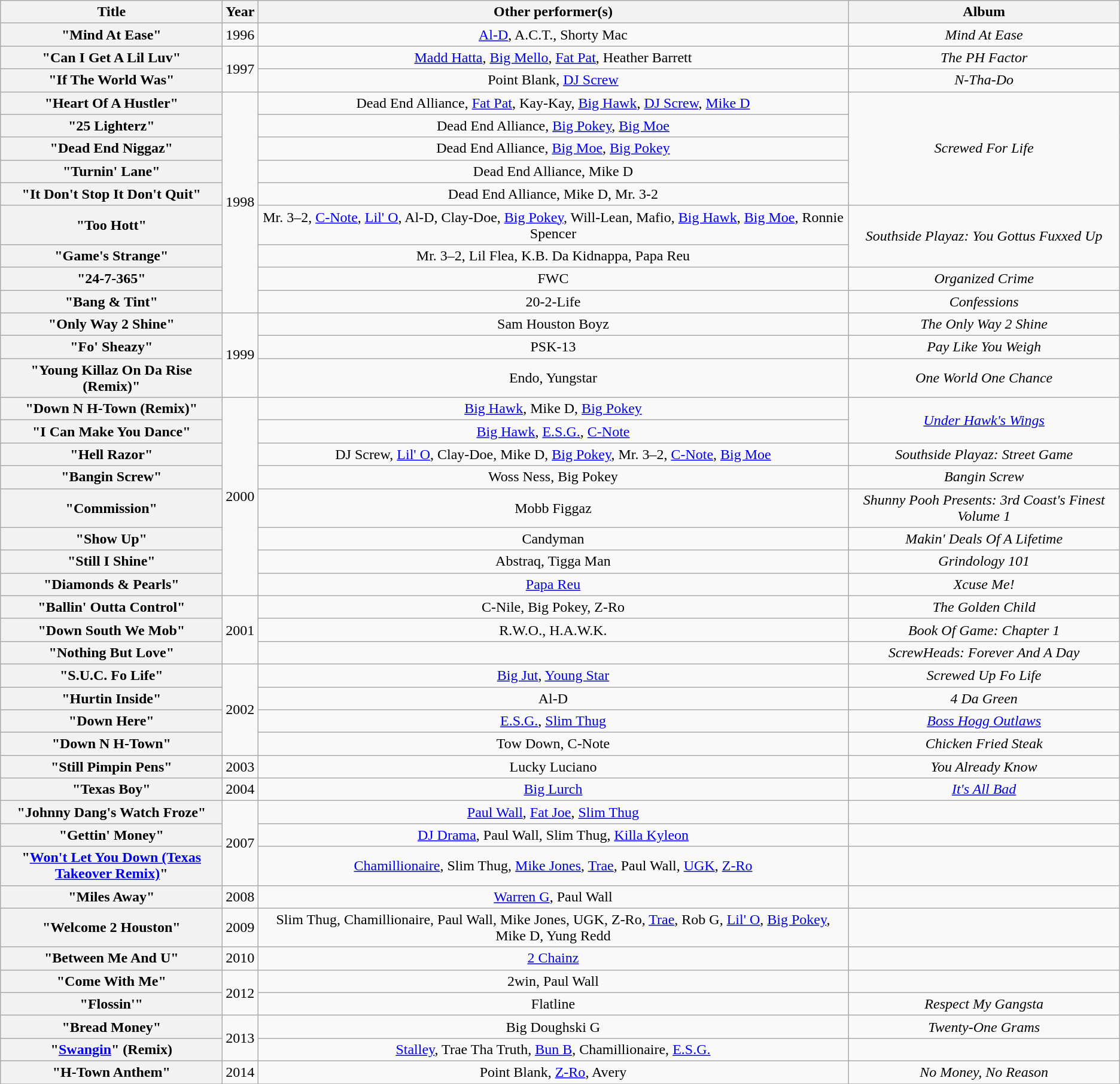<table class="wikitable plainrowheaders" style="text-align:center;">
<tr>
<th scope="col" style="width:15em;">Title</th>
<th scope="col">Year</th>
<th scope="col">Other performer(s)</th>
<th scope="col">Album</th>
</tr>
<tr>
<th scope="row">"Mind At Ease"</th>
<td>1996</td>
<td><a href='#'>Al-D</a>, A.C.T., Shorty Mac</td>
<td><em>Mind At Ease</em></td>
</tr>
<tr>
<th scope="row">"Can I Get A Lil Luv"</th>
<td rowspan="2">1997</td>
<td><a href='#'>Madd Hatta</a>, <a href='#'>Big Mello</a>, <a href='#'>Fat Pat</a>, Heather Barrett</td>
<td><em>The PH Factor</em></td>
</tr>
<tr>
<th scope="row">"If The World Was"</th>
<td>Point Blank, <a href='#'>DJ Screw</a></td>
<td><em>N-Tha-Do</em></td>
</tr>
<tr>
<th scope="row">"Heart Of A Hustler"</th>
<td rowspan="9">1998</td>
<td>Dead End Alliance, <a href='#'>Fat Pat</a>, Kay-Kay, <a href='#'>Big Hawk</a>, <a href='#'>DJ Screw</a>, <a href='#'>Mike D</a></td>
<td rowspan="5"><em>Screwed For Life</em></td>
</tr>
<tr>
<th scope="row">"25 Lighterz"</th>
<td>Dead End Alliance, <a href='#'>Big Pokey</a>, <a href='#'>Big Moe</a></td>
</tr>
<tr>
<th scope="row">"Dead End Niggaz"</th>
<td>Dead End Alliance, <a href='#'>Big Moe</a>, <a href='#'>Big Pokey</a></td>
</tr>
<tr>
<th scope="row">"Turnin' Lane"</th>
<td>Dead End Alliance, Mike D</td>
</tr>
<tr>
<th scope="row">"It Don't Stop It Don't Quit"</th>
<td>Dead End Alliance, Mike D, Mr. 3-2</td>
</tr>
<tr>
<th scope="row">"Too Hott"</th>
<td>Mr. 3–2, <a href='#'>C-Note</a>, <a href='#'>Lil' O</a>, Al-D, Clay-Doe, <a href='#'>Big Pokey</a>, Will-Lean, Mafio, <a href='#'>Big Hawk</a>, <a href='#'>Big Moe</a>, Ronnie Spencer</td>
<td rowspan="2"><em>Southside Playaz: You Gottus Fuxxed Up</em></td>
</tr>
<tr>
<th scope="row">"Game's Strange"</th>
<td>Mr. 3–2, Lil Flea, K.B. Da Kidnappa, Papa Reu</td>
</tr>
<tr>
<th scope="row">"24-7-365"</th>
<td>FWC</td>
<td><em>Organized Crime</em></td>
</tr>
<tr>
<th scope="row">"Bang & Tint"</th>
<td>20-2-Life</td>
<td><em>Confessions</em></td>
</tr>
<tr>
<th scope="row">"Only Way 2 Shine"</th>
<td rowspan="3">1999</td>
<td>Sam Houston Boyz</td>
<td><em>The Only Way 2 Shine</em></td>
</tr>
<tr>
<th scope="row">"Fo' Sheazy"</th>
<td>PSK-13</td>
<td><em>Pay Like You Weigh</em></td>
</tr>
<tr>
<th scope="row">"Young Killaz On Da Rise (Remix)"</th>
<td>Endo, Yungstar</td>
<td><em>One World One Chance</em></td>
</tr>
<tr>
<th scope="row">"Down N H-Town (Remix)"</th>
<td rowspan="8">2000</td>
<td><a href='#'>Big Hawk</a>, Mike D, <a href='#'>Big Pokey</a></td>
<td rowspan="2"><em><a href='#'>Under Hawk's Wings</a></em></td>
</tr>
<tr>
<th scope="row">"I Can Make You Dance"</th>
<td><a href='#'>Big Hawk</a>, <a href='#'>E.S.G.</a>, <a href='#'>C-Note</a></td>
</tr>
<tr>
<th scope="row">"Hell Razor"</th>
<td>DJ Screw, <a href='#'>Lil' O</a>, Clay-Doe, Mike D, <a href='#'>Big Pokey</a>, Mr. 3–2, <a href='#'>C-Note</a>, <a href='#'>Big Moe</a></td>
<td><em>Southside Playaz: Street Game</em></td>
</tr>
<tr>
<th scope="row">"Bangin Screw"</th>
<td>Woss Ness, Big Pokey</td>
<td><em>Bangin Screw</em></td>
</tr>
<tr>
<th scope="row">"Commission"</th>
<td>Mobb Figgaz</td>
<td><em>Shunny Pooh Presents: 3rd Coast's Finest Volume 1</em></td>
</tr>
<tr>
<th scope="row">"Show Up"</th>
<td>Candyman</td>
<td><em>Makin' Deals Of A Lifetime</em></td>
</tr>
<tr>
<th scope="row">"Still I Shine"</th>
<td>Abstraq, Tigga Man</td>
<td><em>Grindology 101</em></td>
</tr>
<tr>
<th scope="row">"Diamonds & Pearls"</th>
<td><a href='#'>Papa Reu</a></td>
<td><em>Xcuse Me!</em></td>
</tr>
<tr>
<th scope="row">"Ballin' Outta Control"</th>
<td rowspan="3">2001</td>
<td>C-Nile, Big Pokey, Z-Ro</td>
<td><em>The Golden Child</em></td>
</tr>
<tr>
<th scope="row">"Down South We Mob"</th>
<td>R.W.O., H.A.W.K.</td>
<td><em>Book Of Game: Chapter 1</em></td>
</tr>
<tr>
<th scope="row">"Nothing But Love"</th>
<td></td>
<td><em>ScrewHeads: Forever And A Day</em></td>
</tr>
<tr>
<th scope="row">"S.U.C. Fo Life"</th>
<td rowspan="4">2002</td>
<td><a href='#'>Big Jut</a>, <a href='#'>Young Star</a></td>
<td><em>Screwed Up Fo Life</em></td>
</tr>
<tr>
<th scope="row">"Hurtin Inside"</th>
<td>Al-D</td>
<td><em>4 Da Green</em></td>
</tr>
<tr>
<th scope="row">"Down Here"</th>
<td><a href='#'>E.S.G.</a>, <a href='#'>Slim Thug</a></td>
<td><em><a href='#'>Boss Hogg Outlaws</a></em></td>
</tr>
<tr>
<th scope="row">"Down N H-Town"</th>
<td>Tow Down, C-Note</td>
<td><em>Chicken Fried Steak</em></td>
</tr>
<tr>
<th scope="row">"Still Pimpin Pens"</th>
<td rowspan=>2003</td>
<td>Lucky Luciano</td>
<td><em>You Already Know</em></td>
</tr>
<tr>
<th scope="row">"Texas Boy"</th>
<td rowspan=>2004</td>
<td><a href='#'>Big Lurch</a></td>
<td><em><a href='#'>It's All Bad</a></em></td>
</tr>
<tr>
<th scope="row">"Johnny Dang's Watch Froze"</th>
<td rowspan="3">2007</td>
<td><a href='#'>Paul Wall</a>, <a href='#'>Fat Joe</a>, <a href='#'>Slim Thug</a></td>
<td></td>
</tr>
<tr>
<th scope="row">"Gettin' Money"</th>
<td><a href='#'>DJ Drama</a>, Paul Wall, Slim Thug, <a href='#'>Killa Kyleon</a></td>
<td></td>
</tr>
<tr>
<th scope="row">"<a href='#'>Won't Let You Down (Texas Takeover Remix)</a>"</th>
<td><a href='#'>Chamillionaire</a>, Slim Thug, <a href='#'>Mike Jones</a>, <a href='#'>Trae</a>, Paul Wall, <a href='#'>UGK</a>, <a href='#'>Z-Ro</a></td>
<td></td>
</tr>
<tr>
<th scope="row">"Miles Away"</th>
<td>2008</td>
<td><a href='#'>Warren G</a>, Paul Wall</td>
<td></td>
</tr>
<tr>
<th scope="row">"Welcome 2 Houston"</th>
<td>2009</td>
<td>Slim Thug, Chamillionaire, Paul Wall, Mike Jones, UGK, Z-Ro, <a href='#'>Trae</a>, Rob G, <a href='#'>Lil' O</a>, <a href='#'>Big Pokey</a>, Mike D, Yung Redd</td>
<td></td>
</tr>
<tr>
<th scope="row">"Between Me And U"</th>
<td>2010</td>
<td><a href='#'>2 Chainz</a></td>
<td></td>
</tr>
<tr>
<th scope="row">"Come With Me"</th>
<td rowspan="2">2012</td>
<td>2win, Paul Wall</td>
<td></td>
</tr>
<tr>
<th scope="row">"Flossin'"</th>
<td>Flatline</td>
<td><em>Respect My Gangsta</em></td>
</tr>
<tr>
<th scope="row">"Bread Money"</th>
<td rowspan="2">2013</td>
<td>Big Doughski G</td>
<td><em>Twenty-One Grams</em></td>
</tr>
<tr>
<th scope="row">"<a href='#'>Swangin</a>" (Remix)</th>
<td><a href='#'>Stalley</a>, Trae Tha Truth, <a href='#'>Bun B</a>, Chamillionaire, <a href='#'>E.S.G.</a></td>
<td></td>
</tr>
<tr>
<th scope="row">"H-Town Anthem"</th>
<td>2014</td>
<td>Point Blank, <a href='#'>Z-Ro</a>, Avery</td>
<td><em>No Money, No Reason</em></td>
</tr>
<tr>
</tr>
</table>
